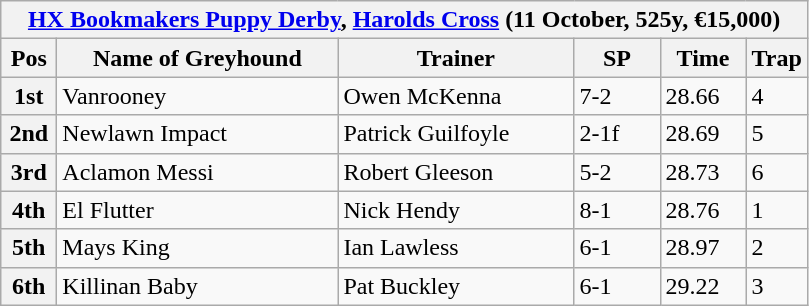<table class="wikitable">
<tr>
<th colspan="6"><a href='#'>HX Bookmakers Puppy Derby</a>, <a href='#'>Harolds Cross</a> (11 October, 525y, €15,000)</th>
</tr>
<tr>
<th width=30>Pos</th>
<th width=180>Name of Greyhound</th>
<th width=150>Trainer</th>
<th width=50>SP</th>
<th width=50>Time</th>
<th width=30>Trap</th>
</tr>
<tr>
<th>1st</th>
<td>Vanrooney</td>
<td>Owen McKenna</td>
<td>7-2</td>
<td>28.66</td>
<td>4</td>
</tr>
<tr>
<th>2nd</th>
<td>Newlawn Impact</td>
<td>Patrick Guilfoyle</td>
<td>2-1f</td>
<td>28.69</td>
<td>5</td>
</tr>
<tr>
<th>3rd</th>
<td>Aclamon Messi</td>
<td>Robert Gleeson</td>
<td>5-2</td>
<td>28.73</td>
<td>6</td>
</tr>
<tr>
<th>4th</th>
<td>El Flutter</td>
<td>Nick Hendy</td>
<td>8-1</td>
<td>28.76</td>
<td>1</td>
</tr>
<tr>
<th>5th</th>
<td>Mays King</td>
<td>Ian Lawless</td>
<td>6-1</td>
<td>28.97</td>
<td>2</td>
</tr>
<tr>
<th>6th</th>
<td>Killinan Baby</td>
<td>Pat Buckley</td>
<td>6-1</td>
<td>29.22</td>
<td>3</td>
</tr>
</table>
